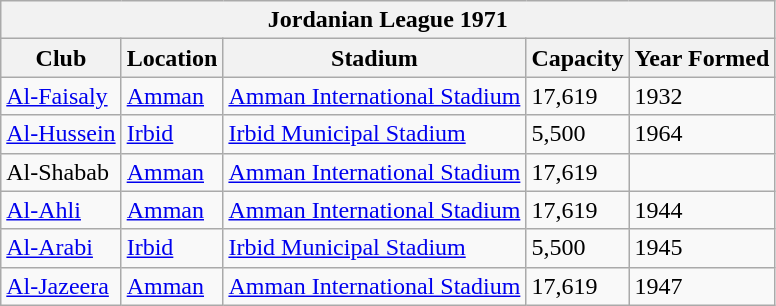<table class="wikitable">
<tr>
<th colspan="5">Jordanian  League 1971</th>
</tr>
<tr>
<th>Club</th>
<th>Location</th>
<th>Stadium</th>
<th>Capacity</th>
<th>Year Formed</th>
</tr>
<tr style="vertical-align:top;">
<td><a href='#'>Al-Faisaly</a></td>
<td><a href='#'>Amman</a></td>
<td><a href='#'>Amman International Stadium</a></td>
<td>17,619</td>
<td>1932</td>
</tr>
<tr style="vertical-align:top;">
<td><a href='#'>Al-Hussein</a></td>
<td><a href='#'>Irbid</a></td>
<td><a href='#'>Irbid Municipal Stadium</a></td>
<td>5,500</td>
<td>1964</td>
</tr>
<tr style="vertical-align:top;">
<td>Al-Shabab</td>
<td><a href='#'>Amman</a></td>
<td><a href='#'>Amman International Stadium</a></td>
<td>17,619</td>
<td></td>
</tr>
<tr style="vertical-align:top;">
<td><a href='#'>Al-Ahli</a></td>
<td><a href='#'>Amman</a></td>
<td><a href='#'>Amman International Stadium</a></td>
<td>17,619</td>
<td>1944</td>
</tr>
<tr style="vertical-align:top;">
<td><a href='#'>Al-Arabi</a></td>
<td><a href='#'>Irbid</a></td>
<td><a href='#'>Irbid Municipal Stadium</a></td>
<td>5,500</td>
<td>1945</td>
</tr>
<tr style="vertical-align:top;">
<td><a href='#'>Al-Jazeera</a></td>
<td><a href='#'>Amman</a></td>
<td><a href='#'>Amman International Stadium</a></td>
<td>17,619</td>
<td>1947</td>
</tr>
</table>
